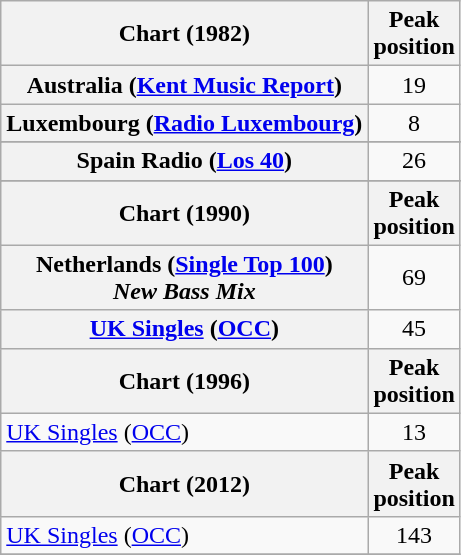<table class="wikitable sortable plainrowheaders" style="text-align:center">
<tr>
<th scope="col">Chart (1982)</th>
<th scope="col">Peak<br>position</th>
</tr>
<tr>
<th scope="row">Australia (<a href='#'>Kent Music Report</a>)</th>
<td>19</td>
</tr>
<tr>
<th scope="row">Luxembourg (<a href='#'>Radio Luxembourg</a>)</th>
<td>8</td>
</tr>
<tr>
</tr>
<tr>
</tr>
<tr>
</tr>
<tr>
<th scope="row">Spain Radio (<a href='#'>Los 40</a>)</th>
<td>26</td>
</tr>
<tr>
</tr>
<tr>
</tr>
<tr>
</tr>
<tr>
<th align="left">Chart (1990)</th>
<th align="center">Peak<br>position</th>
</tr>
<tr>
<th scope="row">Netherlands (<a href='#'>Single Top 100</a>)<br><em>New Bass Mix</em></th>
<td>69</td>
</tr>
<tr>
<th scope="row"><a href='#'>UK Singles</a> (<a href='#'>OCC</a>)</th>
<td align="center">45</td>
</tr>
<tr>
<th align="left">Chart (1996)</th>
<th align="center">Peak<br>position</th>
</tr>
<tr>
<td align="left"><a href='#'>UK Singles</a> (<a href='#'>OCC</a>)</td>
<td align="center">13</td>
</tr>
<tr>
<th align="left">Chart (2012)</th>
<th align="left">Peak<br>position</th>
</tr>
<tr>
<td align="left"><a href='#'>UK Singles</a> (<a href='#'>OCC</a>)</td>
<td align="center">143</td>
</tr>
<tr>
</tr>
</table>
